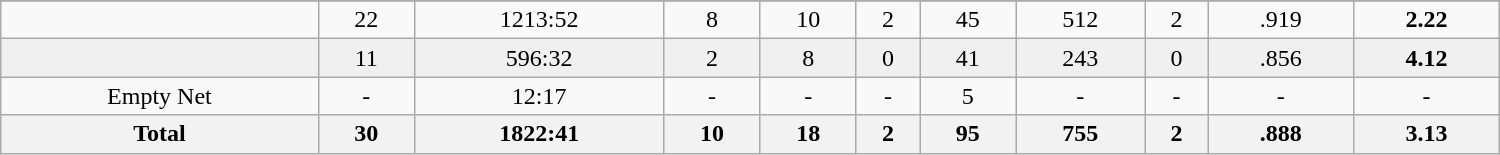<table class="wikitable sortable" width ="1000">
<tr align="center">
</tr>
<tr align="center" bgcolor="">
<td></td>
<td>22</td>
<td>1213:52</td>
<td>8</td>
<td>10</td>
<td>2</td>
<td>45</td>
<td>512</td>
<td>2</td>
<td>.919</td>
<td><strong>2.22</strong></td>
</tr>
<tr align="center" bgcolor="f0f0f0">
<td></td>
<td>11</td>
<td>596:32</td>
<td>2</td>
<td>8</td>
<td>0</td>
<td>41</td>
<td>243</td>
<td>0</td>
<td>.856</td>
<td><strong>4.12</strong></td>
</tr>
<tr align="center" bgcolor="">
<td>Empty Net</td>
<td>-</td>
<td>12:17</td>
<td>-</td>
<td>-</td>
<td>-</td>
<td>5</td>
<td>-</td>
<td>-</td>
<td>-</td>
<td>-</td>
</tr>
<tr>
<th>Total</th>
<th>30</th>
<th>1822:41</th>
<th>10</th>
<th>18</th>
<th>2</th>
<th>95</th>
<th>755</th>
<th>2</th>
<th>.888</th>
<th>3.13</th>
</tr>
</table>
